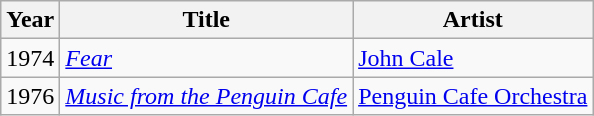<table class="wikitable">
<tr>
<th>Year</th>
<th>Title</th>
<th>Artist</th>
</tr>
<tr>
<td>1974</td>
<td><em><a href='#'>Fear</a></em></td>
<td><a href='#'>John Cale</a></td>
</tr>
<tr>
<td>1976</td>
<td><em><a href='#'>Music from the Penguin Cafe</a></em></td>
<td><a href='#'>Penguin Cafe Orchestra</a></td>
</tr>
</table>
